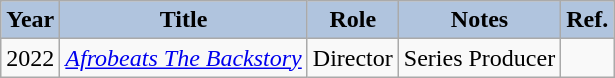<table class="wikitable">
<tr>
<th style="background:#B0C4DE;">Year</th>
<th style="background:#B0C4DE;">Title</th>
<th style="background:#B0C4DE;">Role</th>
<th style="background:#B0C4DE;">Notes</th>
<th style="background:#B0C4DE;">Ref.</th>
</tr>
<tr>
<td>2022</td>
<td><em><a href='#'>Afrobeats The Backstory</a></em></td>
<td>Director</td>
<td>Series Producer</td>
<td></td>
</tr>
</table>
